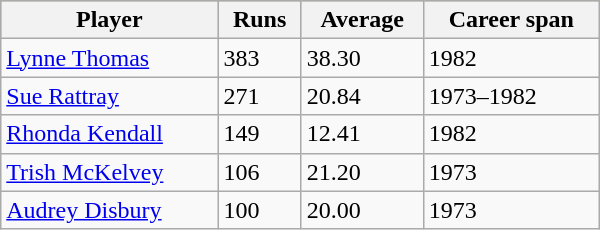<table class="wikitable" style="width: 400px;">
<tr bgcolor=#bdb76b>
<th>Player</th>
<th>Runs</th>
<th>Average</th>
<th>Career span</th>
</tr>
<tr>
<td><a href='#'>Lynne Thomas</a></td>
<td>383</td>
<td>38.30</td>
<td>1982</td>
</tr>
<tr>
<td><a href='#'>Sue Rattray</a></td>
<td>271</td>
<td>20.84</td>
<td>1973–1982</td>
</tr>
<tr>
<td><a href='#'>Rhonda Kendall</a></td>
<td>149</td>
<td>12.41</td>
<td>1982</td>
</tr>
<tr>
<td><a href='#'>Trish McKelvey</a></td>
<td>106</td>
<td>21.20</td>
<td>1973</td>
</tr>
<tr>
<td><a href='#'>Audrey Disbury</a></td>
<td>100</td>
<td>20.00</td>
<td>1973</td>
</tr>
</table>
